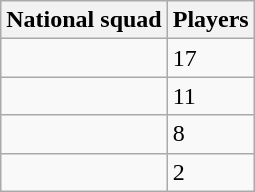<table class="wikitable sortable">
<tr>
<th>National squad</th>
<th>Players</th>
</tr>
<tr>
<td></td>
<td>17</td>
</tr>
<tr>
<td></td>
<td>11</td>
</tr>
<tr>
<td></td>
<td>8</td>
</tr>
<tr>
<td></td>
<td>2</td>
</tr>
</table>
